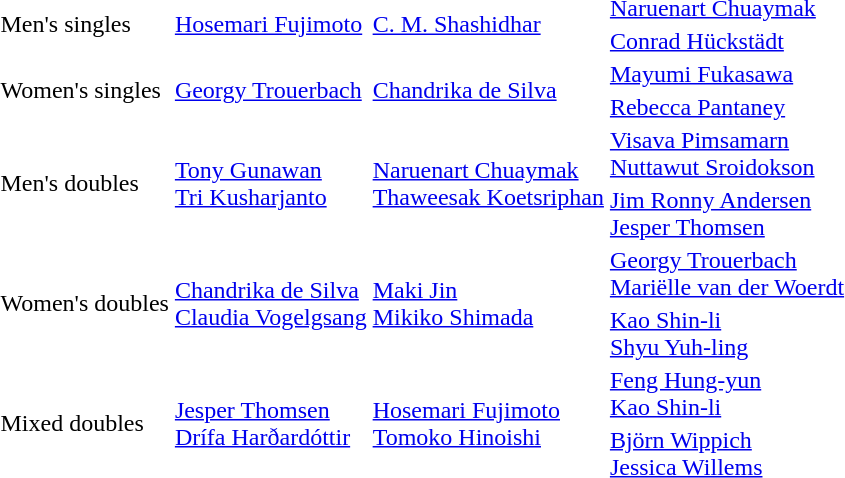<table>
<tr>
<td rowspan="2">Men's singles</td>
<td rowspan="2"> <a href='#'>Hosemari Fujimoto</a></td>
<td rowspan="2"> <a href='#'>C. M. Shashidhar</a></td>
<td> <a href='#'>Naruenart Chuaymak</a></td>
</tr>
<tr>
<td> <a href='#'>Conrad Hückstädt</a></td>
</tr>
<tr>
<td rowspan="2">Women's singles</td>
<td rowspan="2"> <a href='#'>Georgy Trouerbach</a></td>
<td rowspan="2"> <a href='#'>Chandrika de Silva</a></td>
<td> <a href='#'>Mayumi Fukasawa</a></td>
</tr>
<tr>
<td> <a href='#'>Rebecca Pantaney</a></td>
</tr>
<tr>
<td rowspan="2">Men's doubles</td>
<td rowspan="2"> <a href='#'>Tony Gunawan</a><br> <a href='#'>Tri Kusharjanto</a></td>
<td rowspan="2"> <a href='#'>Naruenart Chuaymak</a><br> <a href='#'>Thaweesak Koetsriphan</a></td>
<td> <a href='#'>Visava Pimsamarn</a><br> <a href='#'>Nuttawut Sroidokson</a></td>
</tr>
<tr>
<td> <a href='#'>Jim Ronny Andersen</a><br> <a href='#'>Jesper Thomsen</a></td>
</tr>
<tr>
<td rowspan="2">Women's doubles</td>
<td rowspan="2"> <a href='#'>Chandrika de Silva</a><br> <a href='#'>Claudia Vogelgsang</a></td>
<td rowspan="2"> <a href='#'>Maki Jin</a><br> <a href='#'>Mikiko Shimada</a></td>
<td> <a href='#'>Georgy Trouerbach</a><br> <a href='#'>Mariëlle van der Woerdt</a></td>
</tr>
<tr>
<td> <a href='#'>Kao Shin-li</a><br> <a href='#'>Shyu Yuh-ling</a></td>
</tr>
<tr>
<td rowspan="2">Mixed doubles</td>
<td rowspan="2"> <a href='#'>Jesper Thomsen</a><br> <a href='#'>Drífa Harðardóttir</a></td>
<td rowspan="2"> <a href='#'>Hosemari Fujimoto</a><br> <a href='#'>Tomoko Hinoishi</a></td>
<td> <a href='#'>Feng Hung-yun</a><br> <a href='#'>Kao Shin-li</a></td>
</tr>
<tr>
<td> <a href='#'>Björn Wippich</a><br> <a href='#'>Jessica Willems</a></td>
</tr>
</table>
